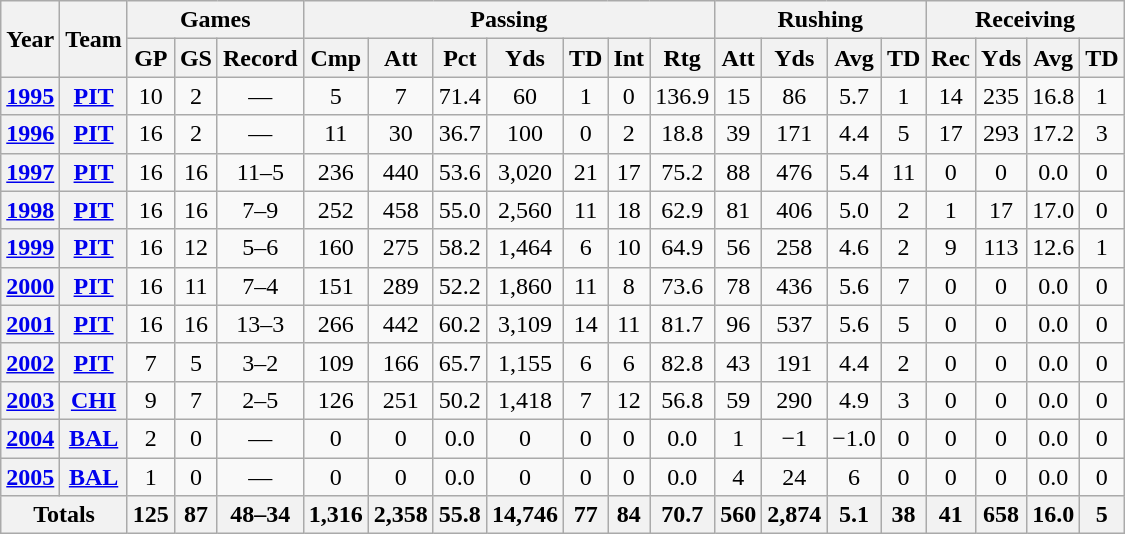<table class=wikitable style="text-align:center;">
<tr>
<th rowspan="2">Year</th>
<th rowspan="2">Team</th>
<th colspan="3">Games</th>
<th colspan="7">Passing</th>
<th colspan="4">Rushing</th>
<th colspan="4">Receiving</th>
</tr>
<tr>
<th>GP</th>
<th>GS</th>
<th>Record</th>
<th>Cmp</th>
<th>Att</th>
<th>Pct</th>
<th>Yds</th>
<th>TD</th>
<th>Int</th>
<th>Rtg</th>
<th>Att</th>
<th>Yds</th>
<th>Avg</th>
<th>TD</th>
<th>Rec</th>
<th>Yds</th>
<th>Avg</th>
<th>TD</th>
</tr>
<tr>
<th><a href='#'>1995</a></th>
<th><a href='#'>PIT</a></th>
<td>10</td>
<td>2</td>
<td>—</td>
<td>5</td>
<td>7</td>
<td>71.4</td>
<td>60</td>
<td>1</td>
<td>0</td>
<td>136.9</td>
<td>15</td>
<td>86</td>
<td>5.7</td>
<td>1</td>
<td>14</td>
<td>235</td>
<td>16.8</td>
<td>1</td>
</tr>
<tr>
<th><a href='#'>1996</a></th>
<th><a href='#'>PIT</a></th>
<td>16</td>
<td>2</td>
<td>—</td>
<td>11</td>
<td>30</td>
<td>36.7</td>
<td>100</td>
<td>0</td>
<td>2</td>
<td>18.8</td>
<td>39</td>
<td>171</td>
<td>4.4</td>
<td>5</td>
<td>17</td>
<td>293</td>
<td>17.2</td>
<td>3</td>
</tr>
<tr>
<th><a href='#'>1997</a></th>
<th><a href='#'>PIT</a></th>
<td>16</td>
<td>16</td>
<td>11–5</td>
<td>236</td>
<td>440</td>
<td>53.6</td>
<td>3,020</td>
<td>21</td>
<td>17</td>
<td>75.2</td>
<td>88</td>
<td>476</td>
<td>5.4</td>
<td>11</td>
<td>0</td>
<td>0</td>
<td>0.0</td>
<td>0</td>
</tr>
<tr>
<th><a href='#'>1998</a></th>
<th><a href='#'>PIT</a></th>
<td>16</td>
<td>16</td>
<td>7–9</td>
<td>252</td>
<td>458</td>
<td>55.0</td>
<td>2,560</td>
<td>11</td>
<td>18</td>
<td>62.9</td>
<td>81</td>
<td>406</td>
<td>5.0</td>
<td>2</td>
<td>1</td>
<td>17</td>
<td>17.0</td>
<td>0</td>
</tr>
<tr>
<th><a href='#'>1999</a></th>
<th><a href='#'>PIT</a></th>
<td>16</td>
<td>12</td>
<td>5–6</td>
<td>160</td>
<td>275</td>
<td>58.2</td>
<td>1,464</td>
<td>6</td>
<td>10</td>
<td>64.9</td>
<td>56</td>
<td>258</td>
<td>4.6</td>
<td>2</td>
<td>9</td>
<td>113</td>
<td>12.6</td>
<td>1</td>
</tr>
<tr>
<th><a href='#'>2000</a></th>
<th><a href='#'>PIT</a></th>
<td>16</td>
<td>11</td>
<td>7–4</td>
<td>151</td>
<td>289</td>
<td>52.2</td>
<td>1,860</td>
<td>11</td>
<td>8</td>
<td>73.6</td>
<td>78</td>
<td>436</td>
<td>5.6</td>
<td>7</td>
<td>0</td>
<td>0</td>
<td>0.0</td>
<td>0</td>
</tr>
<tr>
<th><a href='#'>2001</a></th>
<th><a href='#'>PIT</a></th>
<td>16</td>
<td>16</td>
<td>13–3</td>
<td>266</td>
<td>442</td>
<td>60.2</td>
<td>3,109</td>
<td>14</td>
<td>11</td>
<td>81.7</td>
<td>96</td>
<td>537</td>
<td>5.6</td>
<td>5</td>
<td>0</td>
<td>0</td>
<td>0.0</td>
<td>0</td>
</tr>
<tr>
<th><a href='#'>2002</a></th>
<th><a href='#'>PIT</a></th>
<td>7</td>
<td>5</td>
<td>3–2</td>
<td>109</td>
<td>166</td>
<td>65.7</td>
<td>1,155</td>
<td>6</td>
<td>6</td>
<td>82.8</td>
<td>43</td>
<td>191</td>
<td>4.4</td>
<td>2</td>
<td>0</td>
<td>0</td>
<td>0.0</td>
<td>0</td>
</tr>
<tr>
<th><a href='#'>2003</a></th>
<th><a href='#'>CHI</a></th>
<td>9</td>
<td>7</td>
<td>2–5</td>
<td>126</td>
<td>251</td>
<td>50.2</td>
<td>1,418</td>
<td>7</td>
<td>12</td>
<td>56.8</td>
<td>59</td>
<td>290</td>
<td>4.9</td>
<td>3</td>
<td>0</td>
<td>0</td>
<td>0.0</td>
<td>0</td>
</tr>
<tr>
<th><a href='#'>2004</a></th>
<th><a href='#'>BAL</a></th>
<td>2</td>
<td>0</td>
<td>—</td>
<td>0</td>
<td>0</td>
<td>0.0</td>
<td>0</td>
<td>0</td>
<td>0</td>
<td>0.0</td>
<td>1</td>
<td>−1</td>
<td>−1.0</td>
<td>0</td>
<td>0</td>
<td>0</td>
<td>0.0</td>
<td>0</td>
</tr>
<tr>
<th><a href='#'>2005</a></th>
<th><a href='#'>BAL</a></th>
<td>1</td>
<td>0</td>
<td>—</td>
<td>0</td>
<td>0</td>
<td>0.0</td>
<td>0</td>
<td>0</td>
<td>0</td>
<td>0.0</td>
<td>4</td>
<td>24</td>
<td>6</td>
<td>0</td>
<td>0</td>
<td>0</td>
<td>0.0</td>
<td>0</td>
</tr>
<tr>
<th colspan="2">Totals</th>
<th>125</th>
<th>87</th>
<th>48–34</th>
<th>1,316</th>
<th>2,358</th>
<th>55.8</th>
<th>14,746</th>
<th>77</th>
<th>84</th>
<th>70.7</th>
<th>560</th>
<th>2,874</th>
<th>5.1</th>
<th>38</th>
<th>41</th>
<th>658</th>
<th>16.0</th>
<th>5</th>
</tr>
</table>
